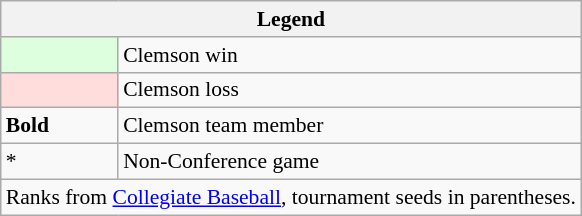<table class="wikitable" style="font-size:90%">
<tr>
<th colspan=2>Legend</th>
</tr>
<tr>
<td style="background:#ddffdd;"> </td>
<td>Clemson win</td>
</tr>
<tr>
<td style="background:#ffdddd;"> </td>
<td>Clemson loss</td>
</tr>
<tr>
<td><strong>Bold</strong></td>
<td>Clemson team member</td>
</tr>
<tr>
<td>*</td>
<td>Non-Conference game</td>
</tr>
<tr>
<td colspan=2>Ranks from <a href='#'>Collegiate Baseball</a>, tournament seeds in parentheses.</td>
</tr>
</table>
